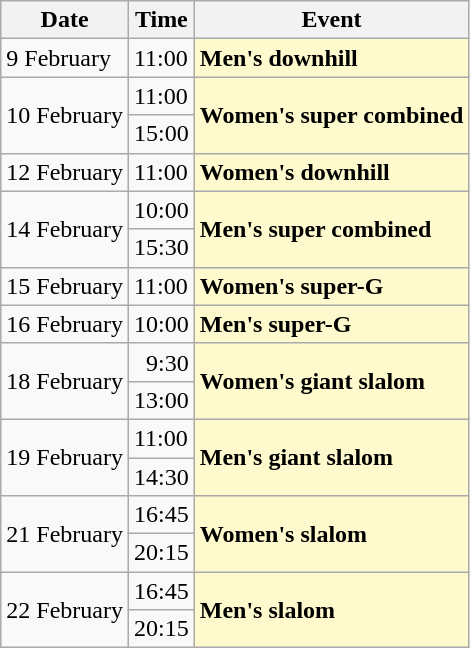<table class=wikitable>
<tr>
<th>Date</th>
<th>Time</th>
<th>Event</th>
</tr>
<tr>
<td>9 February</td>
<td>11:00</td>
<td style=background:lemonchiffon><strong>Men's downhill</strong></td>
</tr>
<tr>
<td rowspan=2>10 February</td>
<td>11:00</td>
<td rowspan=2 style=background:lemonchiffon><strong>Women's super combined</strong></td>
</tr>
<tr>
<td>15:00</td>
</tr>
<tr>
<td>12 February</td>
<td>11:00</td>
<td style=background:lemonchiffon><strong>Women's downhill</strong></td>
</tr>
<tr>
<td rowspan=2>14 February</td>
<td>10:00</td>
<td rowspan=2 style=background:lemonchiffon><strong>Men's super combined</strong></td>
</tr>
<tr>
<td>15:30</td>
</tr>
<tr>
<td>15 February</td>
<td>11:00</td>
<td style=background:lemonchiffon><strong>Women's super-G</strong></td>
</tr>
<tr>
<td>16 February</td>
<td>10:00</td>
<td style=background:lemonchiffon><strong>Men's super-G</strong></td>
</tr>
<tr>
<td rowspan=2>18 February</td>
<td align=right>9:30</td>
<td rowspan=2 style=background:lemonchiffon><strong>Women's giant slalom</strong></td>
</tr>
<tr>
<td>13:00</td>
</tr>
<tr>
<td rowspan=2>19 February</td>
<td>11:00</td>
<td rowspan=2 style=background:lemonchiffon><strong>Men's giant slalom</strong></td>
</tr>
<tr>
<td>14:30</td>
</tr>
<tr>
<td rowspan=2>21 February</td>
<td>16:45</td>
<td rowspan=2 style=background:lemonchiffon><strong>Women's slalom</strong></td>
</tr>
<tr>
<td>20:15</td>
</tr>
<tr>
<td rowspan=2>22 February</td>
<td>16:45</td>
<td rowspan=2 style=background:lemonchiffon><strong>Men's slalom</strong></td>
</tr>
<tr>
<td>20:15</td>
</tr>
</table>
